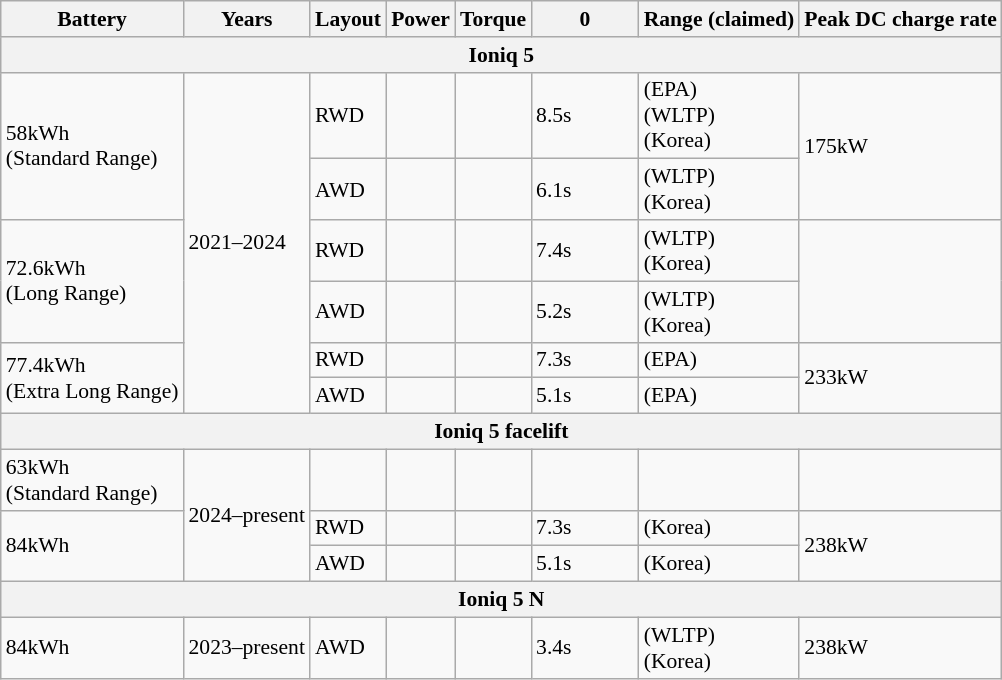<table class="wikitable collapsible" style="text-align:left; font-size:90%;">
<tr>
<th>Battery</th>
<th>Years</th>
<th>Layout</th>
<th>Power</th>
<th>Torque</th>
<th width="65">0</th>
<th>Range (claimed)</th>
<th>Peak DC charge rate</th>
</tr>
<tr>
<th colspan="8">Ioniq 5</th>
</tr>
<tr>
<td rowspan="2">58kWh<br>(Standard Range)</td>
<td rowspan="6">2021–2024</td>
<td>RWD</td>
<td></td>
<td></td>
<td>8.5s</td>
<td> (EPA)<br> (WLTP)<br> (Korea)</td>
<td rowspan="2">175kW</td>
</tr>
<tr>
<td>AWD</td>
<td></td>
<td></td>
<td>6.1s</td>
<td> (WLTP)<br> (Korea)</td>
</tr>
<tr>
<td rowspan="2">72.6kWh<br>(Long Range)</td>
<td>RWD</td>
<td></td>
<td></td>
<td>7.4s</td>
<td> (WLTP)<br> (Korea)</td>
<td rowspan="2"></td>
</tr>
<tr>
<td>AWD</td>
<td></td>
<td></td>
<td>5.2s</td>
<td> (WLTP)<br> (Korea)</td>
</tr>
<tr>
<td rowspan="2">77.4kWh<br>(Extra Long Range)</td>
<td>RWD</td>
<td></td>
<td></td>
<td>7.3s</td>
<td> (EPA)</td>
<td rowspan="2">233kW</td>
</tr>
<tr>
<td>AWD</td>
<td></td>
<td></td>
<td>5.1s</td>
<td> (EPA)</td>
</tr>
<tr>
<th colspan="8">Ioniq 5 facelift</th>
</tr>
<tr>
<td>63kWh<br>(Standard Range)</td>
<td rowspan="3">2024–present</td>
<td></td>
<td></td>
<td></td>
<td></td>
<td></td>
<td></td>
</tr>
<tr>
<td rowspan="2">84kWh</td>
<td>RWD</td>
<td></td>
<td></td>
<td>7.3s</td>
<td> (Korea)</td>
<td rowspan="2">238kW</td>
</tr>
<tr>
<td>AWD</td>
<td></td>
<td></td>
<td>5.1s</td>
<td> (Korea)</td>
</tr>
<tr>
<th colspan="8">Ioniq 5 N</th>
</tr>
<tr>
<td>84kWh</td>
<td>2023–present</td>
<td>AWD</td>
<td></td>
<td></td>
<td>3.4s</td>
<td> (WLTP)<br> (Korea)</td>
<td>238kW</td>
</tr>
</table>
